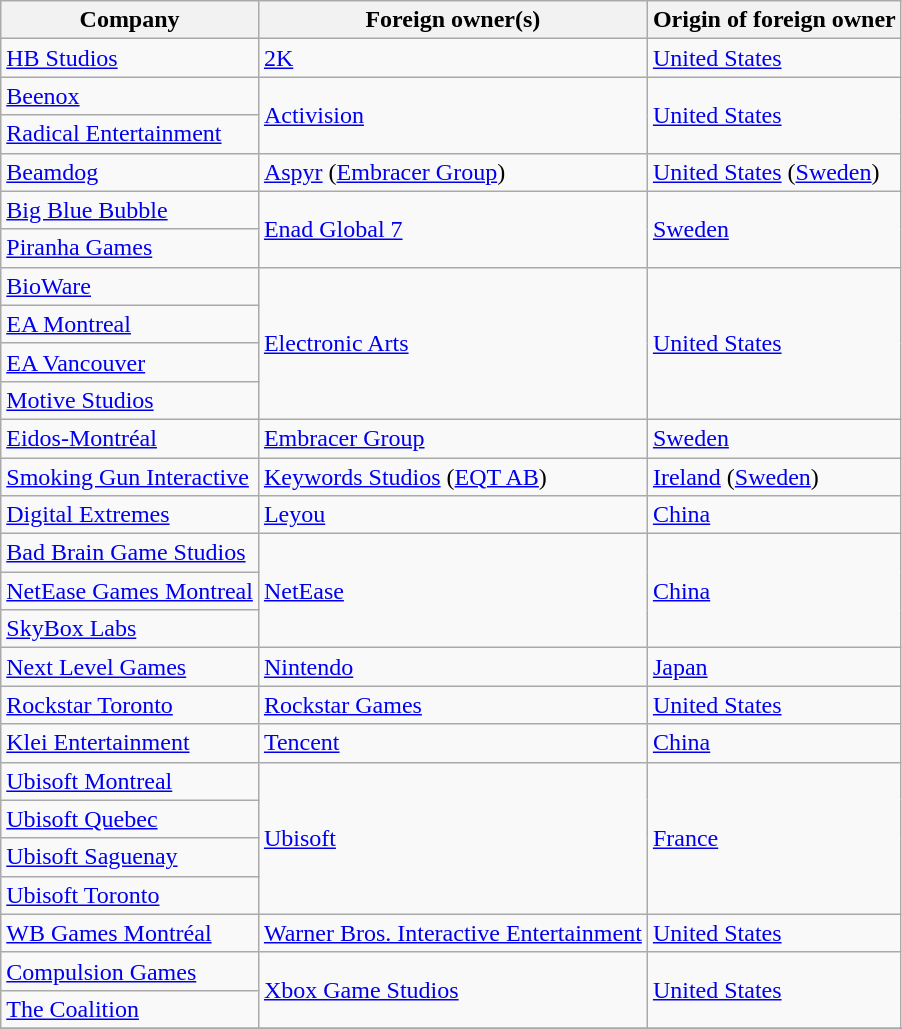<table class="wikitable">
<tr>
<th>Company</th>
<th>Foreign owner(s)</th>
<th>Origin of foreign owner</th>
</tr>
<tr>
<td><a href='#'>HB Studios</a></td>
<td><a href='#'>2K</a></td>
<td><a href='#'>United States</a></td>
</tr>
<tr>
<td><a href='#'>Beenox</a></td>
<td rowspan="2"><a href='#'>Activision</a></td>
<td rowspan="2"><a href='#'>United States</a></td>
</tr>
<tr>
<td><a href='#'>Radical Entertainment</a></td>
</tr>
<tr>
<td><a href='#'>Beamdog</a></td>
<td><a href='#'>Aspyr</a> (<a href='#'>Embracer Group</a>)</td>
<td><a href='#'>United States</a> (<a href='#'>Sweden</a>)</td>
</tr>
<tr>
<td><a href='#'>Big Blue Bubble</a></td>
<td rowspan="2"><a href='#'>Enad Global 7</a></td>
<td rowspan="2"><a href='#'>Sweden</a></td>
</tr>
<tr>
<td><a href='#'>Piranha Games</a></td>
</tr>
<tr>
<td><a href='#'>BioWare</a></td>
<td rowspan="4"><a href='#'>Electronic Arts</a></td>
<td rowspan="4"><a href='#'>United States</a></td>
</tr>
<tr>
<td><a href='#'>EA Montreal</a></td>
</tr>
<tr>
<td><a href='#'>EA Vancouver</a></td>
</tr>
<tr>
<td><a href='#'>Motive Studios</a></td>
</tr>
<tr>
<td><a href='#'>Eidos-Montréal</a></td>
<td><a href='#'>Embracer Group</a></td>
<td><a href='#'>Sweden</a></td>
</tr>
<tr>
<td><a href='#'>Smoking Gun Interactive</a></td>
<td><a href='#'>Keywords Studios</a> (<a href='#'>EQT AB</a>)</td>
<td><a href='#'>Ireland</a> (<a href='#'>Sweden</a>)</td>
</tr>
<tr>
<td><a href='#'>Digital Extremes</a></td>
<td><a href='#'>Leyou</a></td>
<td><a href='#'>China</a></td>
</tr>
<tr>
<td><a href='#'>Bad Brain Game Studios</a></td>
<td rowspan="3"><a href='#'>NetEase</a></td>
<td rowspan="3"><a href='#'>China</a></td>
</tr>
<tr>
<td><a href='#'>NetEase Games Montreal</a></td>
</tr>
<tr>
<td><a href='#'>SkyBox Labs</a></td>
</tr>
<tr>
<td><a href='#'>Next Level Games</a></td>
<td><a href='#'>Nintendo</a></td>
<td><a href='#'>Japan</a></td>
</tr>
<tr>
<td><a href='#'>Rockstar Toronto</a></td>
<td><a href='#'>Rockstar Games</a></td>
<td><a href='#'>United States</a></td>
</tr>
<tr>
<td><a href='#'>Klei Entertainment</a></td>
<td><a href='#'>Tencent</a></td>
<td><a href='#'>China</a></td>
</tr>
<tr>
<td><a href='#'>Ubisoft Montreal</a></td>
<td rowspan="4"><a href='#'>Ubisoft</a></td>
<td rowspan="4"><a href='#'>France</a></td>
</tr>
<tr>
<td><a href='#'>Ubisoft Quebec</a></td>
</tr>
<tr>
<td><a href='#'>Ubisoft Saguenay</a></td>
</tr>
<tr>
<td><a href='#'>Ubisoft Toronto</a></td>
</tr>
<tr>
<td><a href='#'>WB Games Montréal</a></td>
<td><a href='#'>Warner Bros. Interactive Entertainment</a></td>
<td><a href='#'>United States</a></td>
</tr>
<tr>
<td><a href='#'>Compulsion Games</a></td>
<td rowspan="2"><a href='#'>Xbox Game Studios</a></td>
<td rowspan="2"><a href='#'>United States</a></td>
</tr>
<tr>
<td><a href='#'>The Coalition</a></td>
</tr>
<tr>
</tr>
</table>
